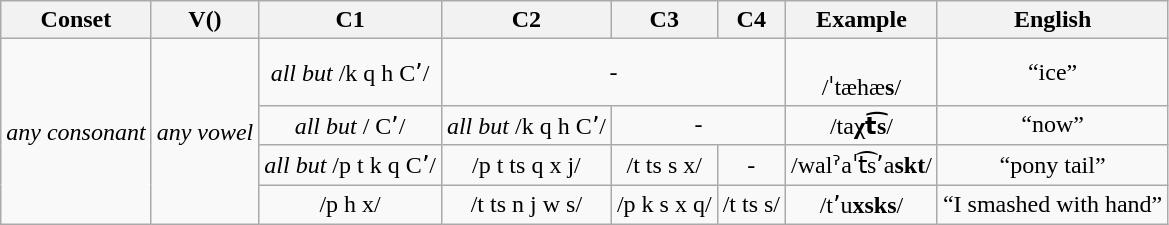<table class="wikitable" style="text-align:center">
<tr>
<th>Conset</th>
<th>V()</th>
<th>C1</th>
<th>C2</th>
<th>C3</th>
<th>C4</th>
<th>Example</th>
<th>English</th>
</tr>
<tr>
<td rowspan="4"><em>any consonant</em></td>
<td rowspan="4"><em>any vowel</em></td>
<td><em>all but</em> /k q h Cʼ/</td>
<td colspan="3">-</td>
<td><em></em><br>/ˈtæhæ<strong>s</strong>/</td>
<td>“ice”</td>
</tr>
<tr>
<td><em>all but</em> / Cʼ/</td>
<td><em>all but</em> /k q h Cʼ/</td>
<td colspan="2">-</td>
<td> /ta<strong>χt͡s</strong>/</td>
<td>“now”</td>
</tr>
<tr>
<td><em>all but</em> /p t k q Cʼ/</td>
<td>/p t ts q x j/</td>
<td>/t ts s x/</td>
<td>-</td>
<td> /walˀaˈt͡sʼa<strong>skt</strong>/</td>
<td>“pony tail”</td>
</tr>
<tr>
<td>/p  h x/</td>
<td>/t ts n j w s/</td>
<td>/p k s x q/</td>
<td>/t ts s/</td>
<td> /tʼu<strong>xsks</strong>/</td>
<td>“I smashed with hand”</td>
</tr>
</table>
